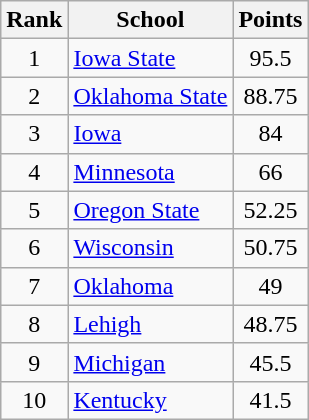<table class="wikitable" style="text-align:center">
<tr>
<th>Rank</th>
<th>School</th>
<th>Points</th>
</tr>
<tr>
<td>1</td>
<td align=left><a href='#'>Iowa State</a></td>
<td>95.5</td>
</tr>
<tr>
<td>2</td>
<td align=left><a href='#'>Oklahoma State</a></td>
<td>88.75</td>
</tr>
<tr>
<td>3</td>
<td align=left><a href='#'>Iowa</a></td>
<td>84</td>
</tr>
<tr>
<td>4</td>
<td align=left><a href='#'>Minnesota</a></td>
<td>66</td>
</tr>
<tr>
<td>5</td>
<td align=left><a href='#'>Oregon State</a></td>
<td>52.25</td>
</tr>
<tr>
<td>6</td>
<td align=left><a href='#'>Wisconsin</a></td>
<td>50.75</td>
</tr>
<tr>
<td>7</td>
<td align=left><a href='#'>Oklahoma</a></td>
<td>49</td>
</tr>
<tr>
<td>8</td>
<td align=left><a href='#'>Lehigh</a></td>
<td>48.75</td>
</tr>
<tr>
<td>9</td>
<td align=left><a href='#'>Michigan</a></td>
<td>45.5</td>
</tr>
<tr>
<td>10</td>
<td align=left><a href='#'>Kentucky</a></td>
<td>41.5</td>
</tr>
</table>
